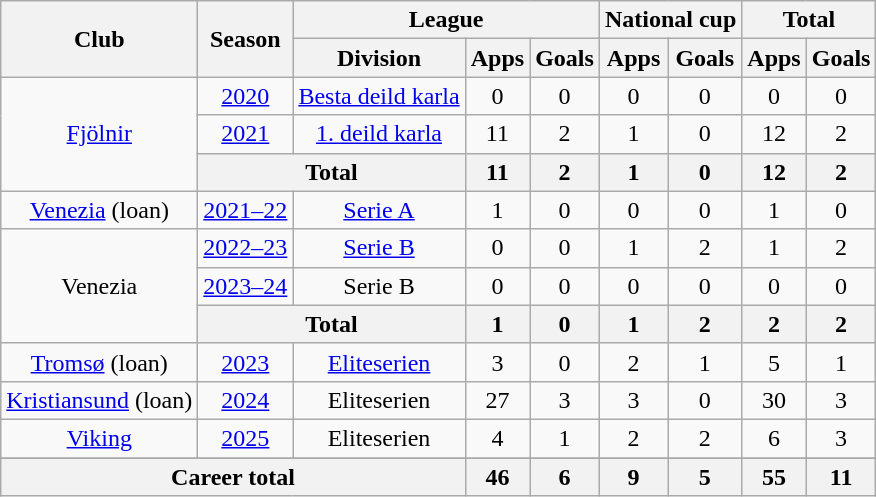<table class="wikitable" style="text-align: center;">
<tr>
<th rowspan="2">Club</th>
<th rowspan="2">Season</th>
<th colspan="3">League</th>
<th colspan="2">National cup</th>
<th colspan="2">Total</th>
</tr>
<tr>
<th>Division</th>
<th>Apps</th>
<th>Goals</th>
<th>Apps</th>
<th>Goals</th>
<th>Apps</th>
<th>Goals</th>
</tr>
<tr>
<td rowspan="3"><a href='#'>Fjölnir</a></td>
<td><a href='#'>2020</a></td>
<td><a href='#'>Besta deild karla</a></td>
<td>0</td>
<td>0</td>
<td>0</td>
<td>0</td>
<td>0</td>
<td>0</td>
</tr>
<tr>
<td><a href='#'>2021</a></td>
<td><a href='#'>1. deild karla</a></td>
<td>11</td>
<td>2</td>
<td>1</td>
<td>0</td>
<td>12</td>
<td>2</td>
</tr>
<tr>
<th colspan="2">Total</th>
<th>11</th>
<th>2</th>
<th>1</th>
<th>0</th>
<th>12</th>
<th>2</th>
</tr>
<tr>
<td><a href='#'>Venezia</a> (loan)</td>
<td><a href='#'>2021–22</a></td>
<td><a href='#'>Serie A</a></td>
<td>1</td>
<td>0</td>
<td>0</td>
<td>0</td>
<td>1</td>
<td>0</td>
</tr>
<tr>
<td rowspan="3">Venezia</td>
<td><a href='#'>2022–23</a></td>
<td><a href='#'>Serie B</a></td>
<td>0</td>
<td>0</td>
<td>1</td>
<td>2</td>
<td>1</td>
<td>2</td>
</tr>
<tr>
<td><a href='#'>2023–24</a></td>
<td>Serie B</td>
<td>0</td>
<td>0</td>
<td>0</td>
<td>0</td>
<td>0</td>
<td>0</td>
</tr>
<tr>
<th colspan="2">Total</th>
<th>1</th>
<th>0</th>
<th>1</th>
<th>2</th>
<th>2</th>
<th>2</th>
</tr>
<tr>
<td><a href='#'>Tromsø</a> (loan)</td>
<td><a href='#'>2023</a></td>
<td><a href='#'>Eliteserien</a></td>
<td>3</td>
<td>0</td>
<td>2</td>
<td>1</td>
<td>5</td>
<td>1</td>
</tr>
<tr>
<td><a href='#'>Kristiansund</a> (loan)</td>
<td><a href='#'>2024</a></td>
<td>Eliteserien</td>
<td>27</td>
<td>3</td>
<td>3</td>
<td>0</td>
<td>30</td>
<td>3</td>
</tr>
<tr>
<td><a href='#'>Viking</a></td>
<td><a href='#'>2025</a></td>
<td>Eliteserien</td>
<td>4</td>
<td>1</td>
<td>2</td>
<td>2</td>
<td>6</td>
<td>3</td>
</tr>
<tr>
</tr>
<tr>
<th colspan="3">Career total</th>
<th>46</th>
<th>6</th>
<th>9</th>
<th>5</th>
<th>55</th>
<th>11</th>
</tr>
</table>
